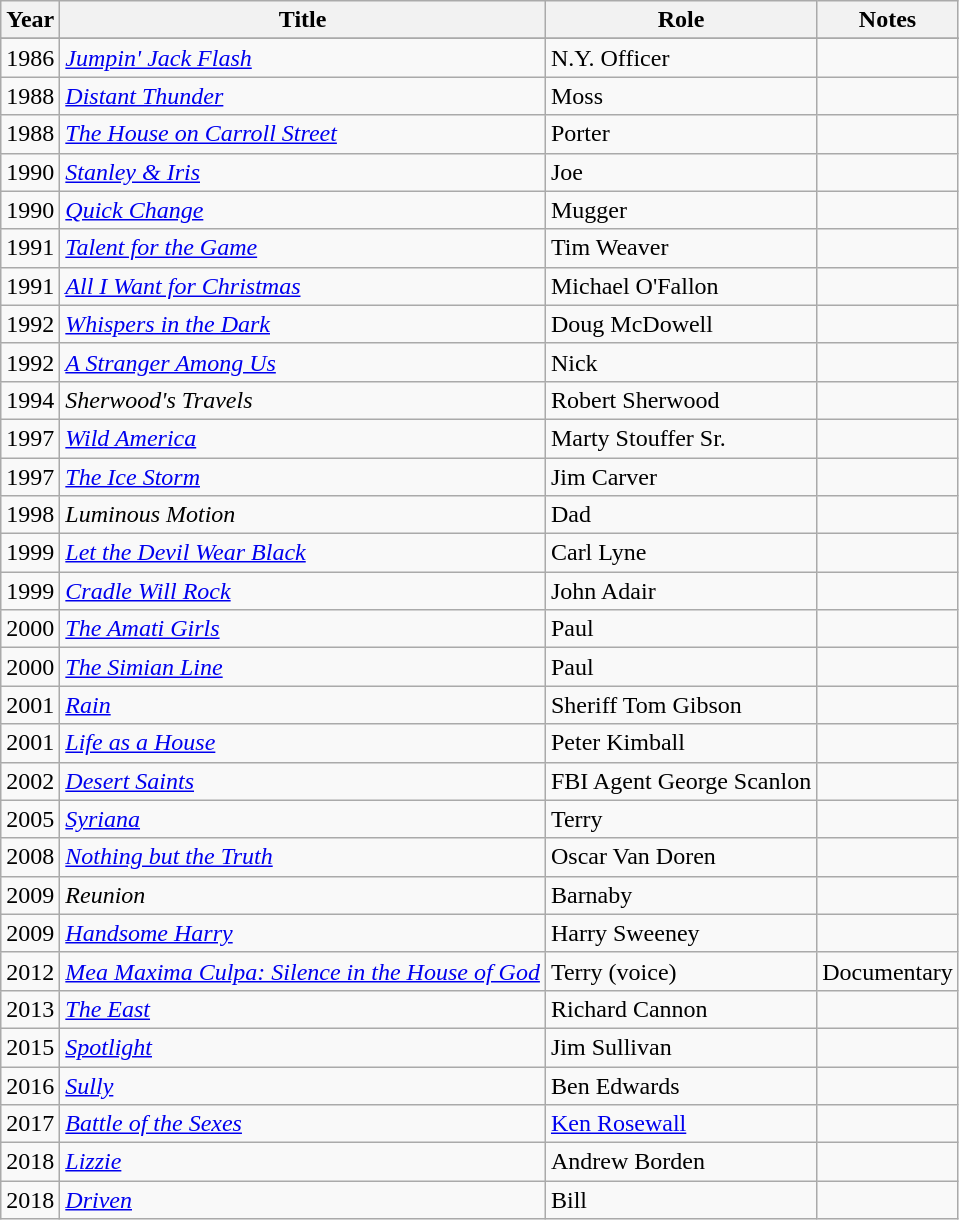<table class="sortable wikitable">
<tr>
<th>Year</th>
<th>Title</th>
<th>Role</th>
<th class="unsortable">Notes</th>
</tr>
<tr>
</tr>
<tr>
<td>1986</td>
<td><em><a href='#'>Jumpin' Jack Flash</a></em></td>
<td>N.Y. Officer</td>
<td></td>
</tr>
<tr>
<td>1988</td>
<td><em><a href='#'>Distant Thunder</a></em></td>
<td>Moss</td>
<td></td>
</tr>
<tr>
<td>1988</td>
<td><em><a href='#'>The House on Carroll Street</a></em></td>
<td>Porter</td>
<td></td>
</tr>
<tr>
<td>1990</td>
<td><em><a href='#'>Stanley & Iris</a></em></td>
<td>Joe</td>
<td></td>
</tr>
<tr>
<td>1990</td>
<td><em><a href='#'>Quick Change</a></em></td>
<td>Mugger</td>
<td></td>
</tr>
<tr>
<td>1991</td>
<td><em><a href='#'>Talent for the Game</a></em></td>
<td>Tim Weaver</td>
<td></td>
</tr>
<tr>
<td>1991</td>
<td><em><a href='#'>All I Want for Christmas</a></em></td>
<td>Michael O'Fallon</td>
<td></td>
</tr>
<tr>
<td>1992</td>
<td><em><a href='#'>Whispers in the Dark</a></em></td>
<td>Doug McDowell</td>
<td></td>
</tr>
<tr>
<td>1992</td>
<td><em><a href='#'>A Stranger Among Us</a></em></td>
<td>Nick</td>
<td></td>
</tr>
<tr>
<td>1994</td>
<td><em>Sherwood's Travels</em></td>
<td>Robert Sherwood</td>
<td></td>
</tr>
<tr>
<td>1997</td>
<td><em><a href='#'>Wild America</a></em></td>
<td>Marty Stouffer Sr.</td>
<td></td>
</tr>
<tr>
<td>1997</td>
<td><em><a href='#'>The Ice Storm</a></em></td>
<td>Jim Carver</td>
<td></td>
</tr>
<tr>
<td>1998</td>
<td><em>Luminous Motion</em></td>
<td>Dad</td>
<td></td>
</tr>
<tr>
<td>1999</td>
<td><em><a href='#'>Let the Devil Wear Black</a></em></td>
<td>Carl Lyne</td>
<td></td>
</tr>
<tr>
<td>1999</td>
<td><em><a href='#'>Cradle Will Rock</a></em></td>
<td>John Adair</td>
<td></td>
</tr>
<tr>
<td>2000</td>
<td><em><a href='#'>The Amati Girls</a></em></td>
<td>Paul</td>
<td></td>
</tr>
<tr>
<td>2000</td>
<td><em><a href='#'>The Simian Line</a></em></td>
<td>Paul</td>
<td></td>
</tr>
<tr>
<td>2001</td>
<td><em><a href='#'>Rain</a></em></td>
<td>Sheriff Tom Gibson</td>
<td></td>
</tr>
<tr>
<td>2001</td>
<td><em><a href='#'>Life as a House</a></em></td>
<td>Peter Kimball</td>
<td></td>
</tr>
<tr>
<td>2002</td>
<td><em><a href='#'>Desert Saints</a></em></td>
<td>FBI Agent George Scanlon</td>
<td></td>
</tr>
<tr>
<td>2005</td>
<td><em><a href='#'>Syriana</a></em></td>
<td>Terry</td>
<td></td>
</tr>
<tr>
<td>2008</td>
<td><em><a href='#'>Nothing but the Truth</a></em></td>
<td>Oscar Van Doren</td>
<td></td>
</tr>
<tr>
<td>2009</td>
<td><em>Reunion</em></td>
<td>Barnaby</td>
<td></td>
</tr>
<tr>
<td>2009</td>
<td><em><a href='#'>Handsome Harry</a></em></td>
<td>Harry Sweeney</td>
<td></td>
</tr>
<tr>
<td>2012</td>
<td><em><a href='#'>Mea Maxima Culpa: Silence in the House of God</a></em></td>
<td>Terry (voice)</td>
<td>Documentary</td>
</tr>
<tr>
<td>2013</td>
<td><em><a href='#'>The East</a></em></td>
<td>Richard Cannon</td>
<td></td>
</tr>
<tr>
<td>2015</td>
<td><em><a href='#'>Spotlight</a></em></td>
<td>Jim Sullivan</td>
<td></td>
</tr>
<tr>
<td>2016</td>
<td><em><a href='#'>Sully</a></em></td>
<td>Ben Edwards</td>
<td></td>
</tr>
<tr>
<td>2017</td>
<td><em><a href='#'>Battle of the Sexes</a></em></td>
<td><a href='#'>Ken Rosewall</a></td>
<td></td>
</tr>
<tr>
<td>2018</td>
<td><em><a href='#'>Lizzie</a></em></td>
<td>Andrew Borden</td>
<td></td>
</tr>
<tr>
<td>2018</td>
<td><em><a href='#'>Driven</a></em></td>
<td>Bill</td>
<td></td>
</tr>
</table>
